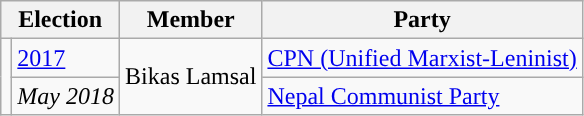<table class="wikitable">
<tr>
<th colspan="2">Election</th>
<th>Member</th>
<th>Party</th>
</tr>
<tr>
<td rowspan="2" style="background-color:"></td>
<td><a href='#'>2017</a></td>
<td rowspan="2">Bikas Lamsal</td>
<td><a href='#'>CPN (Unified Marxist-Leninist)</a></td>
</tr>
<tr>
<td><em>May 2018</em></td>
<td><a href='#'>Nepal Communist Party</a></td>
</tr>
</table>
